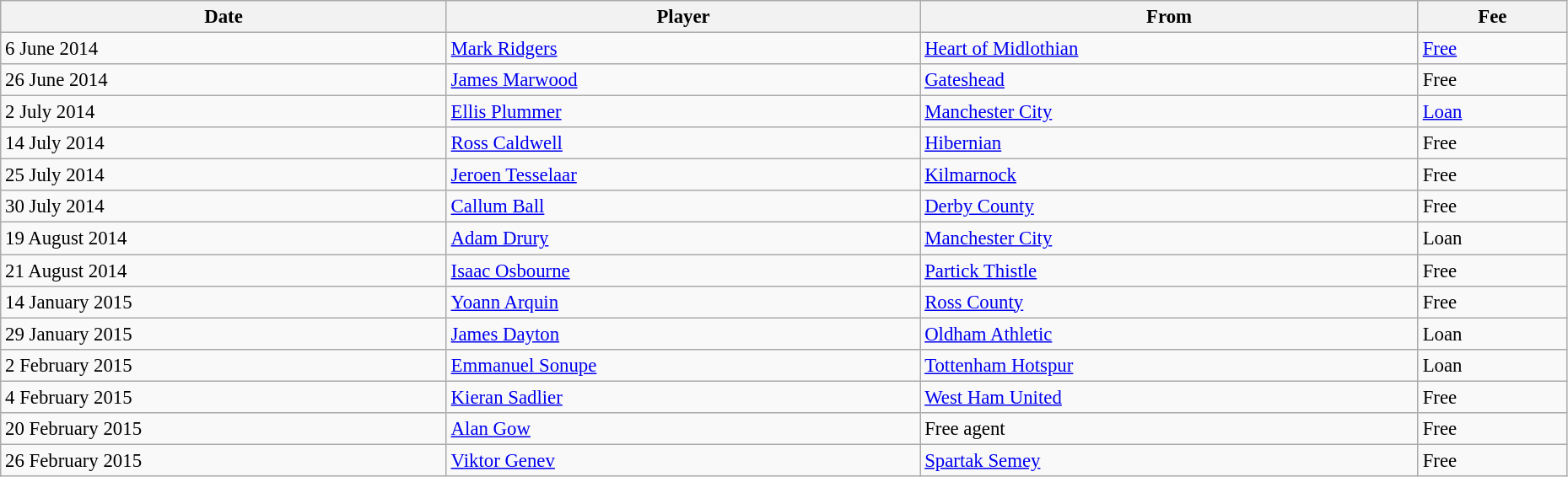<table class="wikitable sortable" style="text-align:center; font-size:95%;width:98%; text-align:left">
<tr>
<th>Date</th>
<th>Player</th>
<th>From</th>
<th>Fee</th>
</tr>
<tr>
<td>6 June 2014</td>
<td> <a href='#'>Mark Ridgers</a></td>
<td> <a href='#'>Heart of Midlothian</a></td>
<td><a href='#'>Free</a></td>
</tr>
<tr>
<td>26 June 2014</td>
<td> <a href='#'>James Marwood</a></td>
<td> <a href='#'>Gateshead</a></td>
<td>Free</td>
</tr>
<tr>
<td>2 July 2014</td>
<td> <a href='#'>Ellis Plummer</a></td>
<td> <a href='#'>Manchester City</a></td>
<td><a href='#'>Loan</a></td>
</tr>
<tr>
<td>14 July 2014</td>
<td> <a href='#'>Ross Caldwell</a></td>
<td> <a href='#'>Hibernian</a></td>
<td>Free</td>
</tr>
<tr>
<td>25 July 2014</td>
<td> <a href='#'>Jeroen Tesselaar</a></td>
<td> <a href='#'>Kilmarnock</a></td>
<td>Free</td>
</tr>
<tr>
<td>30 July 2014</td>
<td> <a href='#'>Callum Ball</a></td>
<td> <a href='#'>Derby County</a></td>
<td>Free</td>
</tr>
<tr>
<td>19 August 2014</td>
<td> <a href='#'>Adam Drury</a></td>
<td> <a href='#'>Manchester City</a></td>
<td>Loan</td>
</tr>
<tr>
<td>21 August 2014</td>
<td> <a href='#'>Isaac Osbourne</a></td>
<td> <a href='#'>Partick Thistle</a></td>
<td>Free</td>
</tr>
<tr>
<td>14 January 2015</td>
<td> <a href='#'>Yoann Arquin</a></td>
<td> <a href='#'>Ross County</a></td>
<td>Free</td>
</tr>
<tr>
<td>29 January 2015</td>
<td> <a href='#'>James Dayton</a></td>
<td> <a href='#'>Oldham Athletic</a></td>
<td>Loan</td>
</tr>
<tr>
<td>2 February 2015</td>
<td> <a href='#'>Emmanuel Sonupe</a></td>
<td> <a href='#'>Tottenham Hotspur</a></td>
<td>Loan</td>
</tr>
<tr>
<td>4 February 2015</td>
<td> <a href='#'>Kieran Sadlier</a></td>
<td> <a href='#'>West Ham United</a></td>
<td>Free</td>
</tr>
<tr>
<td>20 February 2015</td>
<td> <a href='#'>Alan Gow</a></td>
<td>Free agent</td>
<td>Free</td>
</tr>
<tr>
<td>26 February 2015</td>
<td> <a href='#'>Viktor Genev</a></td>
<td> <a href='#'>Spartak Semey</a></td>
<td>Free</td>
</tr>
</table>
